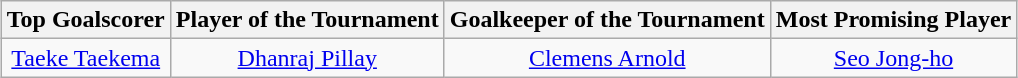<table class=wikitable style="margin:auto; text-align:center">
<tr>
<th>Top Goalscorer</th>
<th>Player of the Tournament</th>
<th>Goalkeeper of the Tournament</th>
<th>Most Promising Player</th>
</tr>
<tr>
<td> <a href='#'>Taeke Taekema</a></td>
<td> <a href='#'>Dhanraj Pillay</a></td>
<td> <a href='#'>Clemens Arnold</a></td>
<td> <a href='#'>Seo Jong-ho</a></td>
</tr>
</table>
